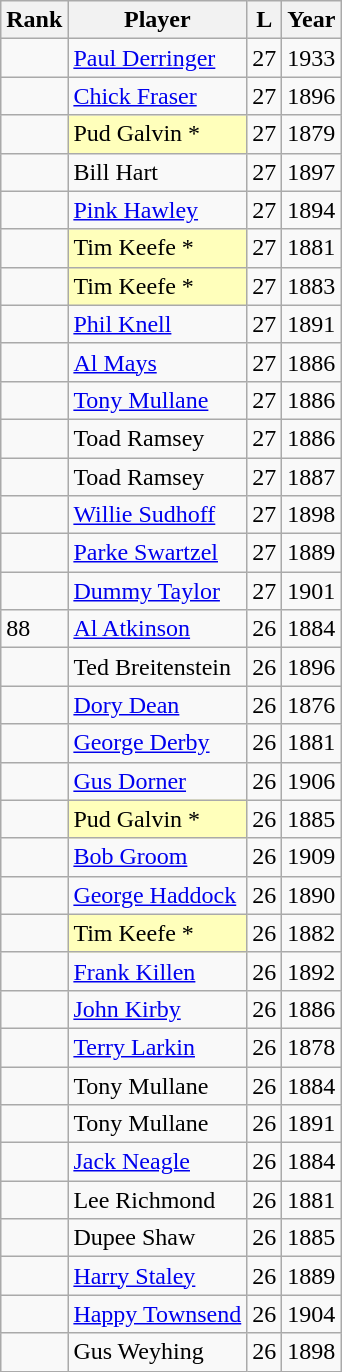<table class="wikitable" style="float:left;">
<tr style="white-space:nowrap;">
<th>Rank</th>
<th>Player</th>
<th>L</th>
<th>Year</th>
</tr>
<tr>
<td></td>
<td><a href='#'>Paul Derringer</a></td>
<td>27</td>
<td>1933</td>
</tr>
<tr>
<td></td>
<td><a href='#'>Chick Fraser</a></td>
<td>27</td>
<td>1896</td>
</tr>
<tr>
<td></td>
<td style="background:#ffffbb;">Pud Galvin *</td>
<td>27</td>
<td>1879</td>
</tr>
<tr>
<td></td>
<td>Bill Hart</td>
<td>27</td>
<td>1897</td>
</tr>
<tr>
<td></td>
<td><a href='#'>Pink Hawley</a></td>
<td>27</td>
<td>1894</td>
</tr>
<tr>
<td></td>
<td style="background:#ffffbb;">Tim Keefe *</td>
<td>27</td>
<td>1881</td>
</tr>
<tr>
<td></td>
<td style="background:#ffffbb;">Tim Keefe *</td>
<td>27</td>
<td>1883</td>
</tr>
<tr>
<td></td>
<td><a href='#'>Phil Knell</a></td>
<td>27</td>
<td>1891</td>
</tr>
<tr>
<td></td>
<td><a href='#'>Al Mays</a></td>
<td>27</td>
<td>1886</td>
</tr>
<tr>
<td></td>
<td><a href='#'>Tony Mullane</a></td>
<td>27</td>
<td>1886</td>
</tr>
<tr>
<td></td>
<td>Toad Ramsey</td>
<td>27</td>
<td>1886</td>
</tr>
<tr>
<td></td>
<td>Toad Ramsey</td>
<td>27</td>
<td>1887</td>
</tr>
<tr>
<td></td>
<td><a href='#'>Willie Sudhoff</a></td>
<td>27</td>
<td>1898</td>
</tr>
<tr>
<td></td>
<td><a href='#'>Parke Swartzel</a></td>
<td>27</td>
<td>1889</td>
</tr>
<tr>
<td></td>
<td><a href='#'>Dummy Taylor</a></td>
<td>27</td>
<td>1901</td>
</tr>
<tr>
<td>88</td>
<td><a href='#'>Al Atkinson</a></td>
<td>26</td>
<td>1884</td>
</tr>
<tr>
<td></td>
<td>Ted Breitenstein</td>
<td>26</td>
<td>1896</td>
</tr>
<tr>
<td></td>
<td><a href='#'>Dory Dean</a></td>
<td>26</td>
<td>1876</td>
</tr>
<tr>
<td></td>
<td><a href='#'>George Derby</a></td>
<td>26</td>
<td>1881</td>
</tr>
<tr>
<td></td>
<td><a href='#'>Gus Dorner</a></td>
<td>26</td>
<td>1906</td>
</tr>
<tr>
<td></td>
<td style="background:#ffffbb;">Pud Galvin *</td>
<td>26</td>
<td>1885</td>
</tr>
<tr>
<td></td>
<td><a href='#'>Bob Groom</a></td>
<td>26</td>
<td>1909</td>
</tr>
<tr>
<td></td>
<td><a href='#'>George Haddock</a></td>
<td>26</td>
<td>1890</td>
</tr>
<tr>
<td></td>
<td style="background:#ffffbb;">Tim Keefe *</td>
<td>26</td>
<td>1882</td>
</tr>
<tr>
<td></td>
<td><a href='#'>Frank Killen</a></td>
<td>26</td>
<td>1892</td>
</tr>
<tr>
<td></td>
<td><a href='#'>John Kirby</a></td>
<td>26</td>
<td>1886</td>
</tr>
<tr>
<td></td>
<td><a href='#'>Terry Larkin</a></td>
<td>26</td>
<td>1878</td>
</tr>
<tr>
<td></td>
<td>Tony Mullane</td>
<td>26</td>
<td>1884</td>
</tr>
<tr>
<td></td>
<td>Tony Mullane</td>
<td>26</td>
<td>1891</td>
</tr>
<tr>
<td></td>
<td><a href='#'>Jack Neagle</a></td>
<td>26</td>
<td>1884</td>
</tr>
<tr>
<td></td>
<td>Lee Richmond</td>
<td>26</td>
<td>1881</td>
</tr>
<tr>
<td></td>
<td>Dupee Shaw</td>
<td>26</td>
<td>1885</td>
</tr>
<tr>
<td></td>
<td><a href='#'>Harry Staley</a></td>
<td>26</td>
<td>1889</td>
</tr>
<tr>
<td></td>
<td><a href='#'>Happy Townsend</a></td>
<td>26</td>
<td>1904</td>
</tr>
<tr>
<td></td>
<td>Gus Weyhing</td>
<td>26</td>
<td>1898</td>
</tr>
</table>
